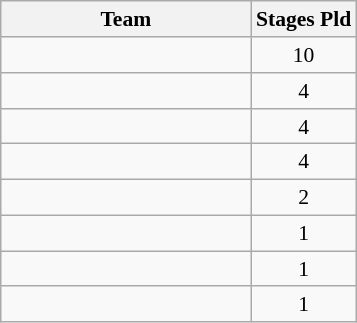<table class="wikitable" style="font-size:90%; display:inline-table;">
<tr>
<th width=160>Team</th>
<th>Stages Pld</th>
</tr>
<tr>
<td></td>
<td align="center">10</td>
</tr>
<tr>
<td></td>
<td align="center">4</td>
</tr>
<tr>
<td></td>
<td align="center">4</td>
</tr>
<tr>
<td></td>
<td align="center">4</td>
</tr>
<tr>
<td></td>
<td align="center">2</td>
</tr>
<tr>
<td></td>
<td align="center">1</td>
</tr>
<tr>
<td></td>
<td align="center">1</td>
</tr>
<tr>
<td></td>
<td align="center">1</td>
</tr>
</table>
